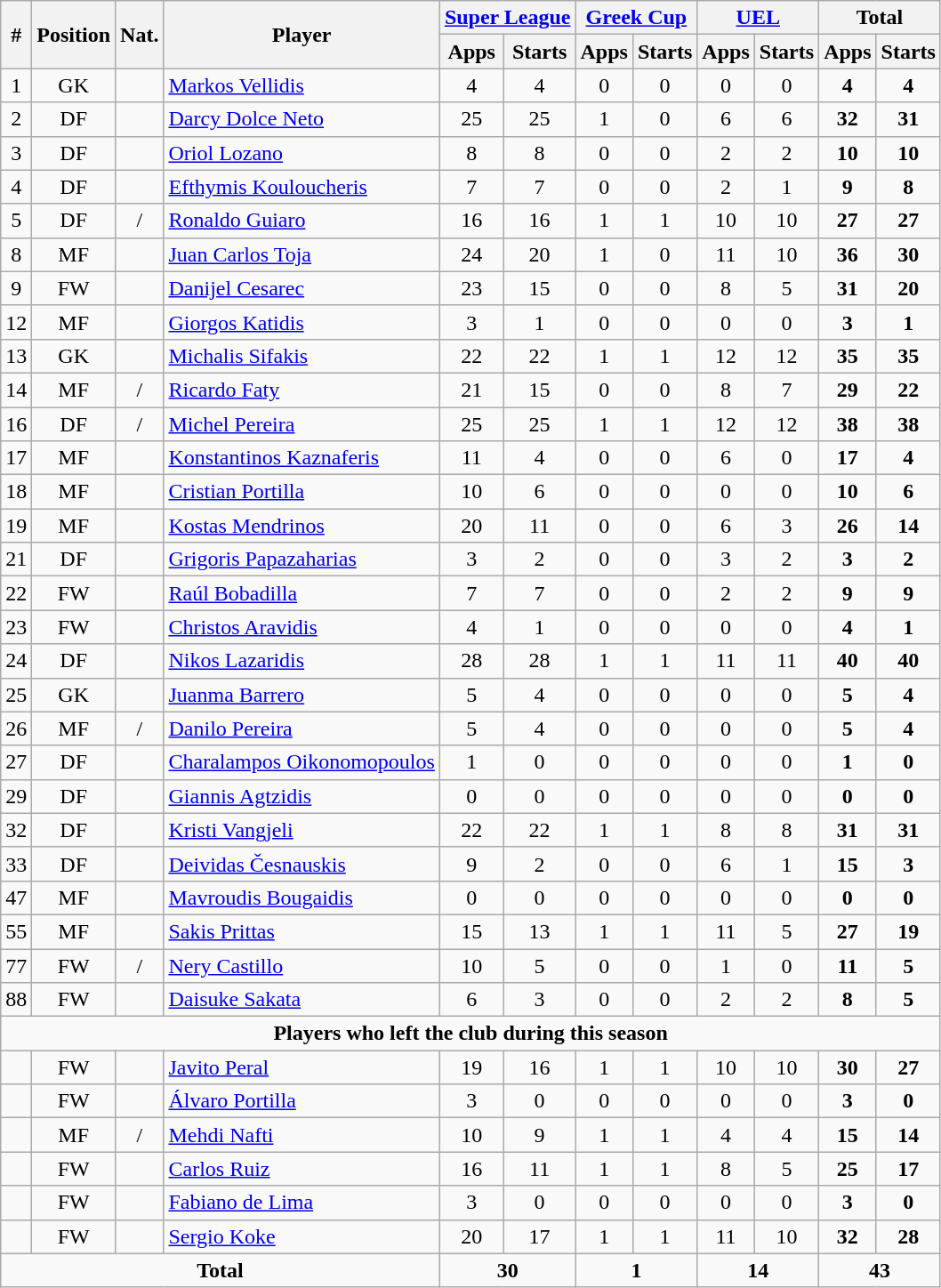<table class="wikitable sortable" style="text-align:center">
<tr>
<th rowspan="2">#</th>
<th rowspan="2">Position</th>
<th rowspan="2">Nat.</th>
<th rowspan="2">Player</th>
<th colspan="2"><a href='#'>Super League</a></th>
<th colspan="2"><a href='#'>Greek Cup</a></th>
<th colspan="2"><a href='#'>UEL</a></th>
<th colspan="2">Total</th>
</tr>
<tr>
<th>Apps</th>
<th>Starts</th>
<th>Apps</th>
<th>Starts</th>
<th>Apps</th>
<th>Starts</th>
<th>Apps</th>
<th>Starts</th>
</tr>
<tr>
<td>1</td>
<td>GK</td>
<td></td>
<td align=left><a href='#'>Markos Vellidis</a></td>
<td>4</td>
<td>4</td>
<td>0</td>
<td>0</td>
<td>0</td>
<td>0</td>
<td><strong>4</strong></td>
<td><strong>4</strong></td>
</tr>
<tr>
<td>2</td>
<td>DF</td>
<td></td>
<td align=left><a href='#'>Darcy Dolce Neto</a></td>
<td>25</td>
<td>25</td>
<td>1</td>
<td>0</td>
<td>6</td>
<td>6</td>
<td><strong>32</strong></td>
<td><strong>31</strong></td>
</tr>
<tr>
<td>3</td>
<td>DF</td>
<td></td>
<td align=left><a href='#'>Oriol Lozano</a></td>
<td>8</td>
<td>8</td>
<td>0</td>
<td>0</td>
<td>2</td>
<td>2</td>
<td><strong>10</strong></td>
<td><strong>10</strong></td>
</tr>
<tr>
<td>4</td>
<td>DF</td>
<td></td>
<td align=left><a href='#'>Efthymis Kouloucheris</a></td>
<td>7</td>
<td>7</td>
<td>0</td>
<td>0</td>
<td>2</td>
<td>1</td>
<td><strong>9</strong></td>
<td><strong>8</strong></td>
</tr>
<tr>
<td>5</td>
<td>DF</td>
<td> / </td>
<td align=left><a href='#'>Ronaldo Guiaro</a></td>
<td>16</td>
<td>16</td>
<td>1</td>
<td>1</td>
<td>10</td>
<td>10</td>
<td><strong>27</strong></td>
<td><strong>27</strong></td>
</tr>
<tr>
<td>8</td>
<td>MF</td>
<td></td>
<td align=left><a href='#'>Juan Carlos Toja</a></td>
<td>24</td>
<td>20</td>
<td>1</td>
<td>0</td>
<td>11</td>
<td>10</td>
<td><strong>36</strong></td>
<td><strong>30</strong></td>
</tr>
<tr>
<td>9</td>
<td>FW</td>
<td></td>
<td align=left><a href='#'>Danijel Cesarec</a></td>
<td>23</td>
<td>15</td>
<td>0</td>
<td>0</td>
<td>8</td>
<td>5</td>
<td><strong>31</strong></td>
<td><strong>20</strong></td>
</tr>
<tr>
<td>12</td>
<td>MF</td>
<td></td>
<td align=left><a href='#'>Giorgos Katidis</a></td>
<td>3</td>
<td>1</td>
<td>0</td>
<td>0</td>
<td>0</td>
<td>0</td>
<td><strong>3</strong></td>
<td><strong>1</strong></td>
</tr>
<tr>
<td>13</td>
<td>GK</td>
<td></td>
<td align=left><a href='#'>Michalis Sifakis</a></td>
<td>22</td>
<td>22</td>
<td>1</td>
<td>1</td>
<td>12</td>
<td>12</td>
<td><strong>35</strong></td>
<td><strong>35</strong></td>
</tr>
<tr>
<td>14</td>
<td>MF</td>
<td> / </td>
<td align=left><a href='#'>Ricardo Faty</a></td>
<td>21</td>
<td>15</td>
<td>0</td>
<td>0</td>
<td>8</td>
<td>7</td>
<td><strong>29</strong></td>
<td><strong>22</strong></td>
</tr>
<tr>
<td>16</td>
<td>DF</td>
<td> / </td>
<td align=left><a href='#'>Michel Pereira</a></td>
<td>25</td>
<td>25</td>
<td>1</td>
<td>1</td>
<td>12</td>
<td>12</td>
<td><strong>38</strong></td>
<td><strong>38</strong></td>
</tr>
<tr>
<td>17</td>
<td>MF</td>
<td></td>
<td align=left><a href='#'>Konstantinos Kaznaferis</a></td>
<td>11</td>
<td>4</td>
<td>0</td>
<td>0</td>
<td>6</td>
<td>0</td>
<td><strong>17</strong></td>
<td><strong>4</strong></td>
</tr>
<tr>
<td>18</td>
<td>MF</td>
<td></td>
<td align=left><a href='#'>Cristian Portilla</a></td>
<td>10</td>
<td>6</td>
<td>0</td>
<td>0</td>
<td>0</td>
<td>0</td>
<td><strong>10</strong></td>
<td><strong>6</strong></td>
</tr>
<tr>
<td>19</td>
<td>MF</td>
<td></td>
<td align=left><a href='#'>Kostas Mendrinos</a></td>
<td>20</td>
<td>11</td>
<td>0</td>
<td>0</td>
<td>6</td>
<td>3</td>
<td><strong>26</strong></td>
<td><strong>14</strong></td>
</tr>
<tr>
<td>21</td>
<td>DF</td>
<td></td>
<td align=left><a href='#'>Grigoris Papazaharias</a></td>
<td>3</td>
<td>2</td>
<td>0</td>
<td>0</td>
<td>3</td>
<td>2</td>
<td><strong>3</strong></td>
<td><strong>2</strong></td>
</tr>
<tr>
<td>22</td>
<td>FW</td>
<td></td>
<td align=left><a href='#'>Raúl Bobadilla</a></td>
<td>7</td>
<td>7</td>
<td>0</td>
<td>0</td>
<td>2</td>
<td>2</td>
<td><strong>9</strong></td>
<td><strong>9</strong></td>
</tr>
<tr>
<td>23</td>
<td>FW</td>
<td></td>
<td align=left><a href='#'>Christos Aravidis</a></td>
<td>4</td>
<td>1</td>
<td>0</td>
<td>0</td>
<td>0</td>
<td>0</td>
<td><strong>4</strong></td>
<td><strong>1</strong></td>
</tr>
<tr>
<td>24</td>
<td>DF</td>
<td></td>
<td align=left><a href='#'>Nikos Lazaridis</a></td>
<td>28</td>
<td>28</td>
<td>1</td>
<td>1</td>
<td>11</td>
<td>11</td>
<td><strong>40</strong></td>
<td><strong>40</strong></td>
</tr>
<tr>
<td>25</td>
<td>GK</td>
<td></td>
<td align=left><a href='#'>Juanma Barrero</a></td>
<td>5</td>
<td>4</td>
<td>0</td>
<td>0</td>
<td>0</td>
<td>0</td>
<td><strong>5</strong></td>
<td><strong>4</strong></td>
</tr>
<tr>
<td>26</td>
<td>MF</td>
<td> / </td>
<td align=left><a href='#'>Danilo Pereira</a></td>
<td>5</td>
<td>4</td>
<td>0</td>
<td>0</td>
<td>0</td>
<td>0</td>
<td><strong>5</strong></td>
<td><strong>4</strong></td>
</tr>
<tr>
<td>27</td>
<td>DF</td>
<td></td>
<td align=left><a href='#'>Charalampos Oikonomopoulos</a></td>
<td>1</td>
<td>0</td>
<td>0</td>
<td>0</td>
<td>0</td>
<td>0</td>
<td><strong>1</strong></td>
<td><strong>0</strong></td>
</tr>
<tr>
<td>29</td>
<td>DF</td>
<td></td>
<td align=left><a href='#'>Giannis Agtzidis</a></td>
<td>0</td>
<td>0</td>
<td>0</td>
<td>0</td>
<td>0</td>
<td>0</td>
<td><strong>0</strong></td>
<td><strong>0</strong></td>
</tr>
<tr>
<td>32</td>
<td>DF</td>
<td></td>
<td align=left><a href='#'>Kristi Vangjeli</a></td>
<td>22</td>
<td>22</td>
<td>1</td>
<td>1</td>
<td>8</td>
<td>8</td>
<td><strong>31</strong></td>
<td><strong>31</strong></td>
</tr>
<tr>
<td>33</td>
<td>DF</td>
<td></td>
<td align=left><a href='#'>Deividas Česnauskis</a></td>
<td>9</td>
<td>2</td>
<td>0</td>
<td>0</td>
<td>6</td>
<td>1</td>
<td><strong>15</strong></td>
<td><strong>3</strong></td>
</tr>
<tr>
<td>47</td>
<td>MF</td>
<td></td>
<td align=left><a href='#'>Mavroudis Bougaidis</a></td>
<td>0</td>
<td>0</td>
<td>0</td>
<td>0</td>
<td>0</td>
<td>0</td>
<td><strong>0</strong></td>
<td><strong>0</strong></td>
</tr>
<tr>
<td>55</td>
<td>MF</td>
<td></td>
<td align=left><a href='#'>Sakis Prittas</a></td>
<td>15</td>
<td>13</td>
<td>1</td>
<td>1</td>
<td>11</td>
<td>5</td>
<td><strong>27</strong></td>
<td><strong>19</strong></td>
</tr>
<tr>
<td>77</td>
<td>FW</td>
<td> / </td>
<td align=left><a href='#'>Nery Castillo</a></td>
<td>10</td>
<td>5</td>
<td>0</td>
<td>0</td>
<td>1</td>
<td>0</td>
<td><strong>11</strong></td>
<td><strong>5</strong></td>
</tr>
<tr>
<td>88</td>
<td>FW</td>
<td></td>
<td align=left><a href='#'>Daisuke Sakata</a></td>
<td>6</td>
<td>3</td>
<td>0</td>
<td>0</td>
<td>2</td>
<td>2</td>
<td><strong>8</strong></td>
<td><strong>5</strong></td>
</tr>
<tr>
<td colspan="13"><strong>Players who left the club during this season</strong></td>
</tr>
<tr>
<td></td>
<td>FW</td>
<td></td>
<td align=left><a href='#'>Javito Peral</a></td>
<td>19</td>
<td>16</td>
<td>1</td>
<td>1</td>
<td>10</td>
<td>10</td>
<td><strong>30</strong></td>
<td><strong>27</strong></td>
</tr>
<tr>
<td></td>
<td>FW</td>
<td></td>
<td align=left><a href='#'>Álvaro Portilla</a></td>
<td>3</td>
<td>0</td>
<td>0</td>
<td>0</td>
<td>0</td>
<td>0</td>
<td><strong>3</strong></td>
<td><strong>0</strong></td>
</tr>
<tr>
<td></td>
<td>MF</td>
<td> / </td>
<td align=left><a href='#'>Mehdi Nafti</a></td>
<td>10</td>
<td>9</td>
<td>1</td>
<td>1</td>
<td>4</td>
<td>4</td>
<td><strong>15</strong></td>
<td><strong>14</strong></td>
</tr>
<tr>
<td></td>
<td>FW</td>
<td></td>
<td align=left><a href='#'>Carlos Ruiz</a></td>
<td>16</td>
<td>11</td>
<td>1</td>
<td>1</td>
<td>8</td>
<td>5</td>
<td><strong>25</strong></td>
<td><strong>17</strong></td>
</tr>
<tr>
<td></td>
<td>FW</td>
<td></td>
<td align=left><a href='#'>Fabiano de Lima</a></td>
<td>3</td>
<td>0</td>
<td>0</td>
<td>0</td>
<td>0</td>
<td>0</td>
<td><strong>3</strong></td>
<td><strong>0</strong></td>
</tr>
<tr>
<td></td>
<td>FW</td>
<td></td>
<td align=left><a href='#'>Sergio Koke</a></td>
<td>20</td>
<td>17</td>
<td>1</td>
<td>1</td>
<td>11</td>
<td>10</td>
<td><strong>32</strong></td>
<td><strong>28</strong></td>
</tr>
<tr class="sortbottom">
<td colspan=4><strong>Total</strong></td>
<td colspan=2><strong>30</strong></td>
<td colspan=2><strong>1</strong></td>
<td colspan=2><strong>14</strong></td>
<td colspan=2><strong>43</strong></td>
</tr>
</table>
